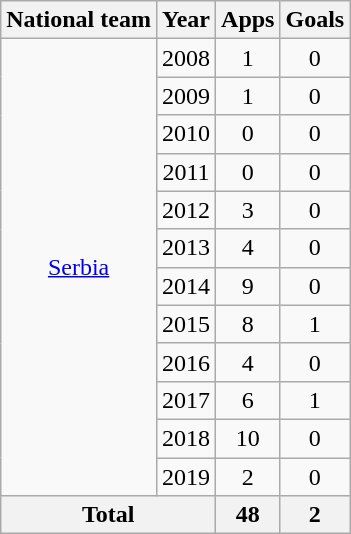<table class=wikitable style="text-align:center">
<tr>
<th>National team</th>
<th>Year</th>
<th>Apps</th>
<th>Goals</th>
</tr>
<tr>
<td rowspan=12><a href='#'>Serbia</a></td>
<td>2008</td>
<td>1</td>
<td>0</td>
</tr>
<tr>
<td>2009</td>
<td>1</td>
<td>0</td>
</tr>
<tr>
<td>2010</td>
<td>0</td>
<td>0</td>
</tr>
<tr>
<td>2011</td>
<td>0</td>
<td>0</td>
</tr>
<tr>
<td>2012</td>
<td>3</td>
<td>0</td>
</tr>
<tr>
<td>2013</td>
<td>4</td>
<td>0</td>
</tr>
<tr>
<td>2014</td>
<td>9</td>
<td>0</td>
</tr>
<tr>
<td>2015</td>
<td>8</td>
<td>1</td>
</tr>
<tr>
<td>2016</td>
<td>4</td>
<td>0</td>
</tr>
<tr>
<td>2017</td>
<td>6</td>
<td>1</td>
</tr>
<tr>
<td>2018</td>
<td>10</td>
<td>0</td>
</tr>
<tr>
<td>2019</td>
<td>2</td>
<td>0</td>
</tr>
<tr>
<th colspan=2>Total</th>
<th>48</th>
<th>2</th>
</tr>
</table>
